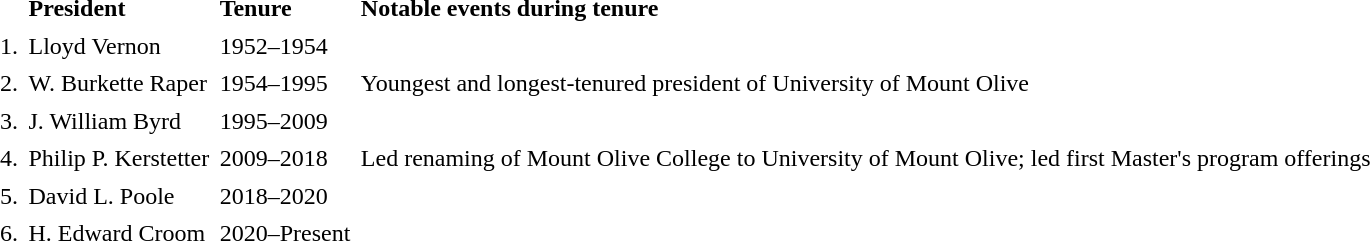<table border="0" cellspacing="5">
<tr>
<th style="text-align:left;"></th>
<th style="text-align:left;">President</th>
<th style="text-align:left;">Tenure</th>
<th style="text-align:left;">Notable events during tenure</th>
</tr>
<tr>
<td>1.</td>
<td>Lloyd Vernon</td>
<td>1952–1954</td>
<td></td>
</tr>
<tr>
<td>2.</td>
<td>W. Burkette Raper</td>
<td>1954–1995</td>
<td>Youngest and longest-tenured president of University of Mount Olive</td>
</tr>
<tr>
<td>3.</td>
<td>J. William Byrd</td>
<td>1995–2009</td>
<td></td>
</tr>
<tr>
<td>4.</td>
<td>Philip P. Kerstetter</td>
<td>2009–2018</td>
<td>Led renaming of Mount Olive College to University of Mount Olive; led first Master's program offerings</td>
</tr>
<tr>
<td>5.</td>
<td>David L. Poole</td>
<td>2018–2020</td>
<td></td>
</tr>
<tr>
<td>6.</td>
<td>H. Edward Croom</td>
<td>2020–Present</td>
<td></td>
</tr>
</table>
